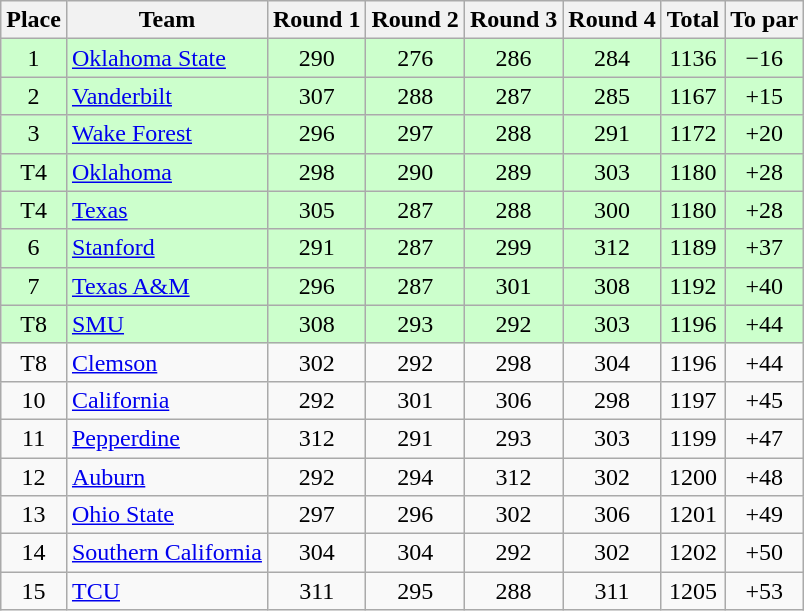<table class="wikitable" style="text-align:center">
<tr>
<th>Place</th>
<th>Team</th>
<th>Round 1</th>
<th>Round 2</th>
<th>Round 3</th>
<th>Round 4</th>
<th>Total</th>
<th>To par</th>
</tr>
<tr style="background:#ccffcc;">
<td>1</td>
<td align=left><a href='#'>Oklahoma State</a></td>
<td>290</td>
<td>276</td>
<td>286</td>
<td>284</td>
<td>1136</td>
<td>−16</td>
</tr>
<tr style="background:#ccffcc;">
<td>2</td>
<td align=left><a href='#'>Vanderbilt</a></td>
<td>307</td>
<td>288</td>
<td>287</td>
<td>285</td>
<td>1167</td>
<td>+15</td>
</tr>
<tr style="background:#ccffcc;">
<td>3</td>
<td align=left><a href='#'>Wake Forest</a></td>
<td>296</td>
<td>297</td>
<td>288</td>
<td>291</td>
<td>1172</td>
<td>+20</td>
</tr>
<tr style="background:#ccffcc;">
<td>T4</td>
<td align=left><a href='#'>Oklahoma</a></td>
<td>298</td>
<td>290</td>
<td>289</td>
<td>303</td>
<td>1180</td>
<td>+28</td>
</tr>
<tr style="background:#ccffcc;">
<td>T4</td>
<td align=left><a href='#'>Texas</a></td>
<td>305</td>
<td>287</td>
<td>288</td>
<td>300</td>
<td>1180</td>
<td>+28</td>
</tr>
<tr style="background:#ccffcc;">
<td>6</td>
<td align=left><a href='#'>Stanford</a></td>
<td>291</td>
<td>287</td>
<td>299</td>
<td>312</td>
<td>1189</td>
<td>+37</td>
</tr>
<tr style="background:#ccffcc;">
<td>7</td>
<td align=left><a href='#'>Texas A&M</a></td>
<td>296</td>
<td>287</td>
<td>301</td>
<td>308</td>
<td>1192</td>
<td>+40</td>
</tr>
<tr style="background:#ccffcc;">
<td>T8</td>
<td align=left><a href='#'>SMU</a></td>
<td>308</td>
<td>293</td>
<td>292</td>
<td>303</td>
<td>1196</td>
<td>+44</td>
</tr>
<tr>
<td>T8</td>
<td align=left><a href='#'>Clemson</a></td>
<td>302</td>
<td>292</td>
<td>298</td>
<td>304</td>
<td>1196</td>
<td>+44</td>
</tr>
<tr>
<td>10</td>
<td align=left><a href='#'>California</a></td>
<td>292</td>
<td>301</td>
<td>306</td>
<td>298</td>
<td>1197</td>
<td>+45</td>
</tr>
<tr>
<td>11</td>
<td align=left><a href='#'>Pepperdine</a></td>
<td>312</td>
<td>291</td>
<td>293</td>
<td>303</td>
<td>1199</td>
<td>+47</td>
</tr>
<tr>
<td>12</td>
<td align=left><a href='#'>Auburn</a></td>
<td>292</td>
<td>294</td>
<td>312</td>
<td>302</td>
<td>1200</td>
<td>+48</td>
</tr>
<tr>
<td>13</td>
<td align=left><a href='#'>Ohio State</a></td>
<td>297</td>
<td>296</td>
<td>302</td>
<td>306</td>
<td>1201</td>
<td>+49</td>
</tr>
<tr>
<td>14</td>
<td align=left><a href='#'>Southern California</a></td>
<td>304</td>
<td>304</td>
<td>292</td>
<td>302</td>
<td>1202</td>
<td>+50</td>
</tr>
<tr>
<td>15</td>
<td align=left><a href='#'>TCU</a></td>
<td>311</td>
<td>295</td>
<td>288</td>
<td>311</td>
<td>1205</td>
<td>+53</td>
</tr>
</table>
